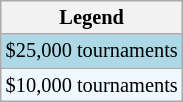<table class=wikitable style="font-size:85%">
<tr>
<th>Legend</th>
</tr>
<tr style="background:lightblue;">
<td>$25,000 tournaments</td>
</tr>
<tr style="background:#f0f8ff;">
<td>$10,000 tournaments</td>
</tr>
</table>
